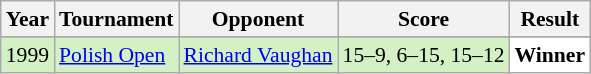<table class="sortable wikitable" style="font-size: 90%;">
<tr>
<th>Year</th>
<th>Tournament</th>
<th>Opponent</th>
<th>Score</th>
<th>Result</th>
</tr>
<tr>
</tr>
<tr style="background:#D4F1C5">
<td align="center">1999</td>
<td align="left"><a href='#'>Polish Open</a></td>
<td align="left"> <a href='#'>Richard Vaughan</a></td>
<td align="left">15–9, 6–15, 15–12</td>
<td style="text-align:left; background:white"> <strong>Winner</strong></td>
</tr>
</table>
